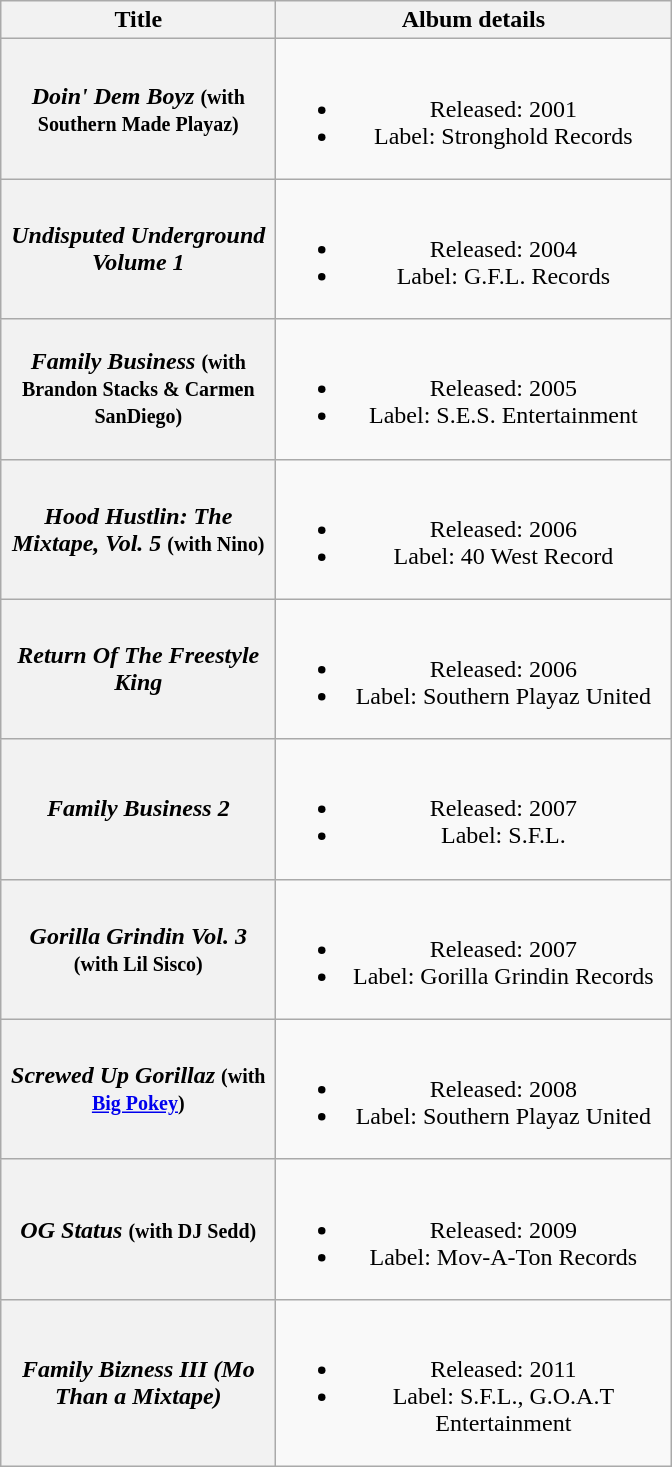<table class="wikitable plainrowheaders" style="text-align:center;">
<tr>
<th scope="col" style="width:11em;">Title</th>
<th scope="col" style="width:16em;">Album details</th>
</tr>
<tr>
<th scope="row"><em>Doin' Dem Boyz</em> <small>(with Southern Made Playaz)</small></th>
<td><br><ul><li>Released: 2001</li><li>Label: Stronghold Records</li></ul></td>
</tr>
<tr>
<th scope="row"><em>Undisputed Underground Volume 1</em></th>
<td><br><ul><li>Released: 2004</li><li>Label: G.F.L. Records</li></ul></td>
</tr>
<tr>
<th scope="row"><em>Family Business</em> <small>(with Brandon Stacks & Carmen SanDiego)</small></th>
<td><br><ul><li>Released: 2005</li><li>Label: S.E.S. Entertainment</li></ul></td>
</tr>
<tr>
<th scope="row"><em>Hood Hustlin: The Mixtape, Vol. 5</em> <small>(with Nino)</small></th>
<td><br><ul><li>Released: 2006</li><li>Label: 40 West Record</li></ul></td>
</tr>
<tr>
<th scope="row"><em>Return Of The Freestyle King</em></th>
<td><br><ul><li>Released: 2006</li><li>Label: Southern Playaz United</li></ul></td>
</tr>
<tr>
<th scope="row"><em>Family Business 2</em></th>
<td><br><ul><li>Released: 2007</li><li>Label: S.F.L.</li></ul></td>
</tr>
<tr>
<th scope="row"><em>Gorilla Grindin Vol. 3</em> <small>(with Lil Sisco)</small></th>
<td><br><ul><li>Released: 2007</li><li>Label: Gorilla Grindin Records</li></ul></td>
</tr>
<tr>
<th scope="row"><em>Screwed Up Gorillaz</em> <small>(with <a href='#'>Big Pokey</a>)</small></th>
<td><br><ul><li>Released: 2008</li><li>Label: Southern Playaz United</li></ul></td>
</tr>
<tr>
<th scope="row"><em>OG Status</em> <small>(with DJ Sedd)</small></th>
<td><br><ul><li>Released: 2009</li><li>Label: Mov-A-Ton Records</li></ul></td>
</tr>
<tr>
<th scope="row"><em>Family Bizness III (Mo Than a Mixtape)</em></th>
<td><br><ul><li>Released: 2011</li><li>Label: S.F.L., G.O.A.T Entertainment</li></ul></td>
</tr>
</table>
